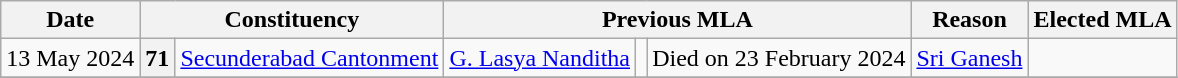<table class="wikitable sortable" style="text-align:center;">
<tr>
<th>Date</th>
<th colspan="2">Constituency</th>
<th colspan="3">Previous MLA</th>
<th>Reason</th>
<th colspan="3">Elected MLA</th>
</tr>
<tr>
<td rowspan="1">13 May 2024</td>
<th>71</th>
<td><a href='#'>Secunderabad Cantonment</a></td>
<td><a href='#'>G. Lasya Nanditha</a></td>
<td></td>
<td>Died on 23 February 2024</td>
<td><a href='#'>Sri Ganesh</a></td>
<td></td>
</tr>
<tr>
</tr>
</table>
